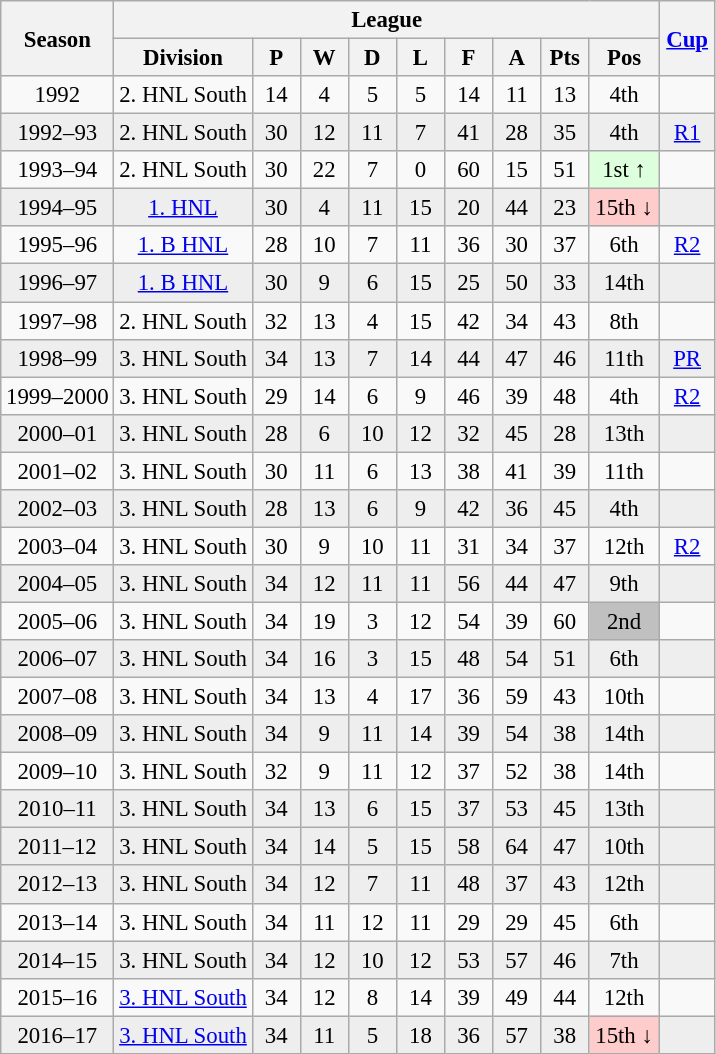<table class="wikitable" style="font-size:95%; text-align: center;">
<tr>
<th rowspan=2>Season</th>
<th colspan=9>League</th>
<th rowspan=2 width="30"><a href='#'>Cup</a></th>
</tr>
<tr>
<th>Division</th>
<th width="25">P</th>
<th width="25">W</th>
<th width="25">D</th>
<th width="25">L</th>
<th width="25">F</th>
<th width="25">A</th>
<th width="25">Pts</th>
<th width="40">Pos</th>
</tr>
<tr>
<td>1992</td>
<td>2. HNL South</td>
<td>14</td>
<td>4</td>
<td>5</td>
<td>5</td>
<td>14</td>
<td>11</td>
<td>13</td>
<td>4th</td>
<td></td>
</tr>
<tr bgcolor=#EEEEEE>
<td>1992–93</td>
<td>2. HNL South</td>
<td>30</td>
<td>12</td>
<td>11</td>
<td>7</td>
<td>41</td>
<td>28</td>
<td>35</td>
<td>4th</td>
<td><a href='#'>R1</a></td>
</tr>
<tr>
<td>1993–94</td>
<td>2. HNL South</td>
<td>30</td>
<td>22</td>
<td>7</td>
<td>0</td>
<td>60</td>
<td>15</td>
<td>51</td>
<td bgcolor="#DDFFDD">1st ↑</td>
<td></td>
</tr>
<tr bgcolor=#EEEEEE>
<td>1994–95</td>
<td><a href='#'>1. HNL</a></td>
<td>30</td>
<td>4</td>
<td>11</td>
<td>15</td>
<td>20</td>
<td>44</td>
<td>23</td>
<td bgcolor="#FFCCCC">15th ↓</td>
<td></td>
</tr>
<tr>
<td>1995–96</td>
<td><a href='#'>1. B HNL</a></td>
<td>28</td>
<td>10</td>
<td>7</td>
<td>11</td>
<td>36</td>
<td>30</td>
<td>37</td>
<td>6th</td>
<td><a href='#'>R2</a></td>
</tr>
<tr bgcolor=#EEEEEE>
<td>1996–97</td>
<td><a href='#'>1. B HNL</a></td>
<td>30</td>
<td>9</td>
<td>6</td>
<td>15</td>
<td>25</td>
<td>50</td>
<td>33</td>
<td>14th</td>
<td></td>
</tr>
<tr>
<td>1997–98</td>
<td>2. HNL South</td>
<td>32</td>
<td>13</td>
<td>4</td>
<td>15</td>
<td>42</td>
<td>34</td>
<td>43</td>
<td>8th</td>
<td></td>
</tr>
<tr bgcolor=#EEEEEE>
<td>1998–99</td>
<td>3. HNL South</td>
<td>34</td>
<td>13</td>
<td>7</td>
<td>14</td>
<td>44</td>
<td>47</td>
<td>46</td>
<td>11th</td>
<td><a href='#'>PR</a></td>
</tr>
<tr>
<td>1999–2000</td>
<td>3. HNL South</td>
<td>29</td>
<td>14</td>
<td>6</td>
<td>9</td>
<td>46</td>
<td>39</td>
<td>48</td>
<td>4th</td>
<td><a href='#'>R2</a></td>
</tr>
<tr bgcolor=#EEEEEE>
<td>2000–01</td>
<td>3. HNL South</td>
<td>28</td>
<td>6</td>
<td>10</td>
<td>12</td>
<td>32</td>
<td>45</td>
<td>28</td>
<td>13th</td>
<td></td>
</tr>
<tr>
<td>2001–02</td>
<td>3. HNL South</td>
<td>30</td>
<td>11</td>
<td>6</td>
<td>13</td>
<td>38</td>
<td>41</td>
<td>39</td>
<td>11th</td>
<td></td>
</tr>
<tr bgcolor=#EEEEEE>
<td>2002–03</td>
<td>3. HNL South</td>
<td>28</td>
<td>13</td>
<td>6</td>
<td>9</td>
<td>42</td>
<td>36</td>
<td>45</td>
<td>4th</td>
<td></td>
</tr>
<tr>
<td>2003–04</td>
<td>3. HNL South</td>
<td>30</td>
<td>9</td>
<td>10</td>
<td>11</td>
<td>31</td>
<td>34</td>
<td>37</td>
<td>12th</td>
<td><a href='#'>R2</a></td>
</tr>
<tr bgcolor=#EEEEEE>
<td>2004–05</td>
<td>3. HNL South</td>
<td>34</td>
<td>12</td>
<td>11</td>
<td>11</td>
<td>56</td>
<td>44</td>
<td>47</td>
<td>9th</td>
<td></td>
</tr>
<tr>
<td>2005–06</td>
<td>3. HNL South</td>
<td>34</td>
<td>19</td>
<td>3</td>
<td>12</td>
<td>54</td>
<td>39</td>
<td>60</td>
<td bgcolor="silver">2nd</td>
<td></td>
</tr>
<tr bgcolor=#EEEEEE>
<td>2006–07</td>
<td>3. HNL South</td>
<td>34</td>
<td>16</td>
<td>3</td>
<td>15</td>
<td>48</td>
<td>54</td>
<td>51</td>
<td>6th</td>
<td></td>
</tr>
<tr>
<td>2007–08</td>
<td>3. HNL South</td>
<td>34</td>
<td>13</td>
<td>4</td>
<td>17</td>
<td>36</td>
<td>59</td>
<td>43</td>
<td>10th</td>
<td></td>
</tr>
<tr bgcolor=#EEEEEE>
<td>2008–09</td>
<td>3. HNL South</td>
<td>34</td>
<td>9</td>
<td>11</td>
<td>14</td>
<td>39</td>
<td>54</td>
<td>38</td>
<td>14th</td>
<td></td>
</tr>
<tr>
<td>2009–10</td>
<td>3. HNL South</td>
<td>32</td>
<td>9</td>
<td>11</td>
<td>12</td>
<td>37</td>
<td>52</td>
<td>38</td>
<td>14th</td>
<td></td>
</tr>
<tr bgcolor=#EEEEEE>
<td>2010–11</td>
<td>3. HNL South</td>
<td>34</td>
<td>13</td>
<td>6</td>
<td>15</td>
<td>37</td>
<td>53</td>
<td>45</td>
<td>13th</td>
<td></td>
</tr>
<tr bgcolor=#EEEEEE>
<td>2011–12</td>
<td>3. HNL South</td>
<td>34</td>
<td>14</td>
<td>5</td>
<td>15</td>
<td>58</td>
<td>64</td>
<td>47</td>
<td>10th</td>
<td></td>
</tr>
<tr bgcolor=#EEEEEE>
<td>2012–13</td>
<td>3. HNL South</td>
<td>34</td>
<td>12</td>
<td>7</td>
<td>11</td>
<td>48</td>
<td>37</td>
<td>43</td>
<td>12th</td>
<td></td>
</tr>
<tr>
<td>2013–14</td>
<td>3. HNL South</td>
<td>34</td>
<td>11</td>
<td>12</td>
<td>11</td>
<td>29</td>
<td>29</td>
<td>45</td>
<td>6th</td>
<td></td>
</tr>
<tr bgcolor=#EEEEEE>
<td>2014–15</td>
<td>3. HNL South</td>
<td>34</td>
<td>12</td>
<td>10</td>
<td>12</td>
<td>53</td>
<td>57</td>
<td>46</td>
<td>7th</td>
<td></td>
</tr>
<tr>
<td>2015–16</td>
<td><a href='#'>3. HNL South</a></td>
<td>34</td>
<td>12</td>
<td>8</td>
<td>14</td>
<td>39</td>
<td>49</td>
<td>44</td>
<td>12th</td>
<td></td>
</tr>
<tr bgcolor=#EEEEEE>
<td>2016–17</td>
<td><a href='#'>3. HNL South</a></td>
<td>34</td>
<td>11</td>
<td>5</td>
<td>18</td>
<td>36</td>
<td>57</td>
<td>38</td>
<td bgcolor="#FFCCCC">15th ↓</td>
<td></td>
</tr>
</table>
